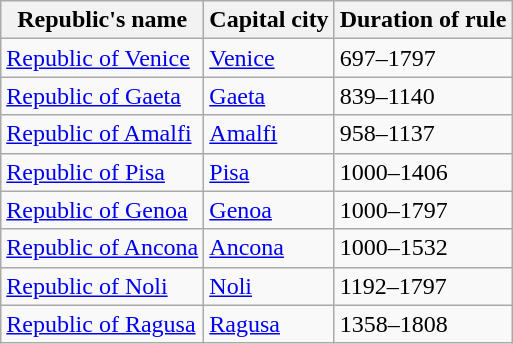<table class="wikitable sortable">
<tr>
<th>Republic's name</th>
<th>Capital city</th>
<th>Duration of rule</th>
</tr>
<tr>
<td><a href='#'>Republic of Venice</a></td>
<td><a href='#'>Venice</a></td>
<td>697–1797</td>
</tr>
<tr>
<td><a href='#'>Republic of Gaeta</a></td>
<td><a href='#'>Gaeta</a></td>
<td>839–1140</td>
</tr>
<tr>
<td><a href='#'>Republic of Amalfi</a></td>
<td><a href='#'>Amalfi</a></td>
<td>958–1137</td>
</tr>
<tr>
<td><a href='#'>Republic of Pisa</a></td>
<td><a href='#'>Pisa</a></td>
<td>1000–1406</td>
</tr>
<tr>
<td><a href='#'>Republic of Genoa</a></td>
<td><a href='#'>Genoa</a></td>
<td>1000–1797</td>
</tr>
<tr>
<td><a href='#'>Republic of Ancona</a></td>
<td><a href='#'>Ancona</a></td>
<td>1000–1532</td>
</tr>
<tr>
<td><a href='#'>Republic of Noli</a></td>
<td><a href='#'>Noli</a></td>
<td>1192–1797</td>
</tr>
<tr>
<td><a href='#'>Republic of Ragusa</a></td>
<td><a href='#'>Ragusa</a></td>
<td>1358–1808</td>
</tr>
</table>
